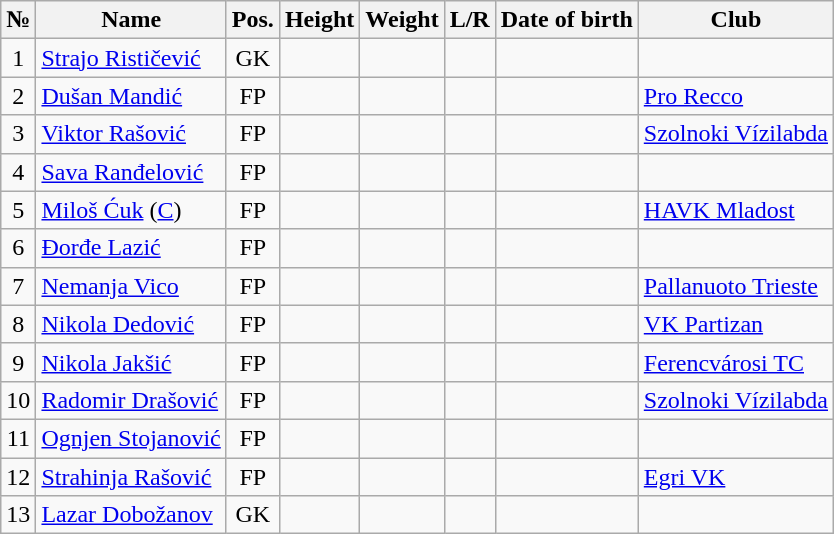<table class="wikitable sortable" text-align:center;">
<tr>
<th>№</th>
<th>Name</th>
<th>Pos.</th>
<th>Height</th>
<th>Weight</th>
<th>L/R</th>
<th>Date of birth</th>
<th>Club</th>
</tr>
<tr>
<td style="text-align:center;">1</td>
<td style="text-align:left;"><a href='#'>Strajo Rističević</a></td>
<td style="text-align:center;">GK</td>
<td></td>
<td></td>
<td></td>
<td style="text-align:left;"></td>
<td style="text-align:left;"></td>
</tr>
<tr>
<td style="text-align:center;">2</td>
<td style="text-align:left;"><a href='#'>Dušan Mandić</a></td>
<td style="text-align:center;">FP</td>
<td></td>
<td></td>
<td></td>
<td style="text-align:left;"></td>
<td style="text-align:left;"> <a href='#'>Pro Recco</a></td>
</tr>
<tr>
<td style="text-align:center;">3</td>
<td style="text-align:left;"><a href='#'>Viktor Rašović</a></td>
<td style="text-align:center;">FP</td>
<td></td>
<td></td>
<td></td>
<td style="text-align:left;"></td>
<td style="text-align:left;"> <a href='#'>Szolnoki Vízilabda</a></td>
</tr>
<tr>
<td style="text-align:center;">4</td>
<td style="text-align:left;"><a href='#'>Sava Ranđelović</a></td>
<td style="text-align:center;">FP</td>
<td></td>
<td></td>
<td></td>
<td style="text-align:left;"></td>
<td style="text-align:left;"></td>
</tr>
<tr>
<td style="text-align:center;">5</td>
<td style="text-align:left;"><a href='#'>Miloš Ćuk</a> (<a href='#'>C</a>)</td>
<td style="text-align:center;">FP</td>
<td></td>
<td></td>
<td></td>
<td style="text-align:left;"></td>
<td style="text-align:left;"> <a href='#'>HAVK Mladost</a></td>
</tr>
<tr>
<td style="text-align:center;">6</td>
<td style="text-align:left;"><a href='#'>Đorđe Lazić</a></td>
<td style="text-align:center;">FP</td>
<td></td>
<td></td>
<td></td>
<td style="text-align:left;"></td>
<td style="text-align:left;"></td>
</tr>
<tr>
<td style="text-align:center;">7</td>
<td style="text-align:left;"><a href='#'>Nemanja Vico</a></td>
<td style="text-align:center;">FP</td>
<td></td>
<td></td>
<td></td>
<td style="text-align:left;"></td>
<td style="text-align:left;"> <a href='#'>Pallanuoto Trieste</a></td>
</tr>
<tr>
<td style="text-align:center;">8</td>
<td style="text-align:left;"><a href='#'>Nikola Dedović</a></td>
<td style="text-align:center;">FP</td>
<td></td>
<td></td>
<td></td>
<td style="text-align:left;"></td>
<td style="text-align:left;"> <a href='#'>VK Partizan</a></td>
</tr>
<tr>
<td style="text-align:center;">9</td>
<td style="text-align:left;"><a href='#'>Nikola Jakšić</a></td>
<td style="text-align:center;">FP</td>
<td></td>
<td></td>
<td></td>
<td style="text-align:left;"></td>
<td style="text-align:left;"> <a href='#'>Ferencvárosi TC</a></td>
</tr>
<tr>
<td style="text-align:center;">10</td>
<td style="text-align:left;"><a href='#'>Radomir Drašović</a></td>
<td style="text-align:center;">FP</td>
<td></td>
<td></td>
<td></td>
<td style="text-align:left;"></td>
<td style="text-align:left;"> <a href='#'>Szolnoki Vízilabda</a></td>
</tr>
<tr>
<td style="text-align:center;">11</td>
<td style="text-align:left;"><a href='#'>Ognjen Stojanović</a></td>
<td style="text-align:center;">FP</td>
<td></td>
<td></td>
<td></td>
<td style="text-align:left;"></td>
<td style="text-align:left;"></td>
</tr>
<tr>
<td style="text-align:center;">12</td>
<td style="text-align:left;"><a href='#'>Strahinja Rašović</a></td>
<td style="text-align:center;">FP</td>
<td></td>
<td></td>
<td></td>
<td style="text-align:left;"></td>
<td style="text-align:left;"> <a href='#'>Egri VK</a></td>
</tr>
<tr>
<td style="text-align:center;">13</td>
<td style="text-align:left;"><a href='#'>Lazar Dobožanov</a></td>
<td style="text-align:center;">GK</td>
<td></td>
<td></td>
<td></td>
<td style="text-align:left;"></td>
<td style="text-align:left;"></td>
</tr>
</table>
